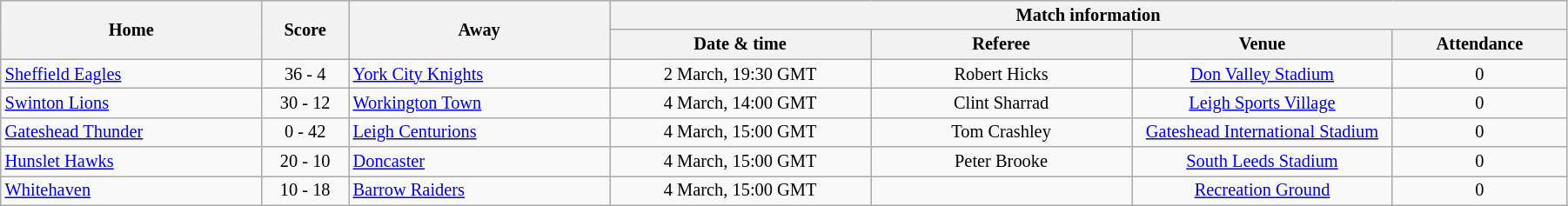<table class="wikitable" style="text-align: center; font-size:85%;"  cellpadding=3 cellspacing=0 width=95%>
<tr>
<th rowspan=2 width=15%>Home</th>
<th rowspan=2 width=5%>Score</th>
<th rowspan=2 width=15%>Away</th>
<th colspan=4>Match information</th>
</tr>
<tr>
<th width=15%>Date & time</th>
<th width=15%>Referee</th>
<th width=15%>Venue</th>
<th width=10%>Attendance</th>
</tr>
<tr>
<td align=left> <a href='#'>Sheffield Eagles</a></td>
<td>36 - 4</td>
<td align=left> <a href='#'>York City Knights</a></td>
<td>2 March, 19:30 GMT</td>
<td>Robert Hicks</td>
<td><a href='#'>Don Valley Stadium</a></td>
<td>0</td>
</tr>
<tr>
<td align=left> <a href='#'>Swinton Lions</a></td>
<td>30 - 12</td>
<td align=left> <a href='#'>Workington Town</a></td>
<td>4 March, 14:00 GMT</td>
<td>Clint Sharrad</td>
<td><a href='#'>Leigh Sports Village</a></td>
<td>0</td>
</tr>
<tr>
<td align=left> <a href='#'>Gateshead Thunder</a></td>
<td>0 - 42</td>
<td align=left> <a href='#'>Leigh Centurions</a></td>
<td>4 March, 15:00 GMT</td>
<td>Tom Crashley</td>
<td><a href='#'>Gateshead International Stadium</a></td>
<td>0</td>
</tr>
<tr>
<td align=left> <a href='#'>Hunslet Hawks</a></td>
<td>20 - 10</td>
<td align=left> <a href='#'>Doncaster</a></td>
<td>4 March, 15:00 GMT</td>
<td>Peter Brooke</td>
<td><a href='#'>South Leeds Stadium</a></td>
<td>0</td>
</tr>
<tr>
<td align=left> <a href='#'>Whitehaven</a></td>
<td>10 - 18</td>
<td align=left> <a href='#'>Barrow Raiders</a></td>
<td>4 March, 15:00 GMT</td>
<td></td>
<td><a href='#'>Recreation Ground</a></td>
<td>0</td>
</tr>
</table>
